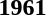<table>
<tr>
<td><strong>1961</strong><br></td>
</tr>
</table>
